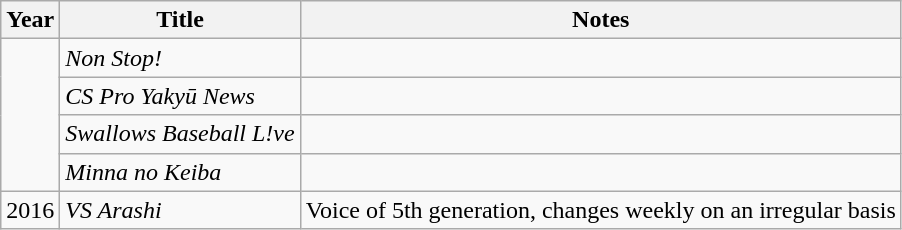<table class="wikitable">
<tr>
<th>Year</th>
<th>Title</th>
<th>Notes</th>
</tr>
<tr>
<td rowspan="4"></td>
<td><em>Non Stop!</em></td>
<td></td>
</tr>
<tr>
<td><em>CS Pro Yakyū News</em></td>
<td></td>
</tr>
<tr>
<td><em>Swallows Baseball L!ve</em></td>
<td></td>
</tr>
<tr>
<td><em>Minna no Keiba</em></td>
<td></td>
</tr>
<tr>
<td>2016</td>
<td><em>VS Arashi</em></td>
<td>Voice of 5th generation, changes weekly on an irregular basis</td>
</tr>
</table>
